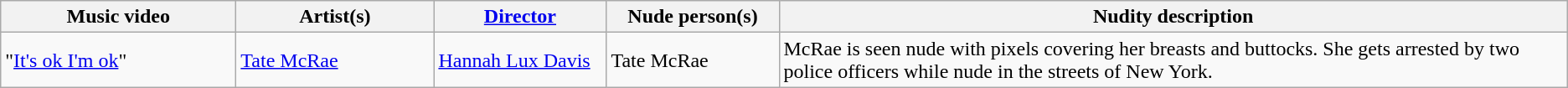<table class="wikitable">
<tr ">
<th scope="col" style="width:180px;">Music video</th>
<th scope="col" style="width:150px;">Artist(s)</th>
<th scope="col" style="width:130px;"><a href='#'>Director</a></th>
<th scope="col" style="width:130px;">Nude person(s)</th>
<th style=white-space:nowrap>Nudity description</th>
</tr>
<tr>
<td>"<a href='#'>It's ok I'm ok</a>"</td>
<td><a href='#'>Tate McRae</a></td>
<td><a href='#'>Hannah Lux Davis</a></td>
<td>Tate McRae</td>
<td>McRae is seen nude with pixels covering her breasts and buttocks. She gets arrested by two police officers while nude in the streets of New York.</td>
</tr>
</table>
